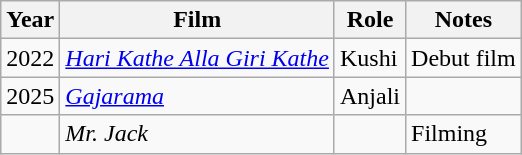<table class="wikitable">
<tr>
<th>Year</th>
<th>Film</th>
<th>Role</th>
<th>Notes</th>
</tr>
<tr>
<td>2022</td>
<td><em><a href='#'>Hari Kathe Alla Giri Kathe</a></em></td>
<td>Kushi</td>
<td>Debut film</td>
</tr>
<tr>
<td>2025</td>
<td><em><a href='#'>Gajarama</a></em></td>
<td>Anjali</td>
<td></td>
</tr>
<tr>
<td></td>
<td><em>Mr. Jack</em></td>
<td></td>
<td>Filming</td>
</tr>
</table>
